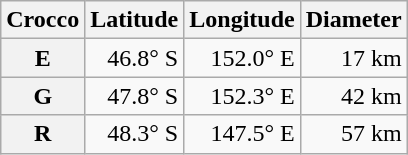<table class="wikitable" style="text-align: right;">
<tr>
<th scope="col">Crocco</th>
<th scope="col">Latitude</th>
<th scope="col">Longitude</th>
<th scope="col">Diameter</th>
</tr>
<tr>
<th scope="row">E</th>
<td>46.8° S</td>
<td>152.0° E</td>
<td>17 km</td>
</tr>
<tr>
<th scope="row">G</th>
<td>47.8° S</td>
<td>152.3° E</td>
<td>42 km</td>
</tr>
<tr>
<th scope="row">R</th>
<td>48.3° S</td>
<td>147.5° E</td>
<td>57 km</td>
</tr>
</table>
